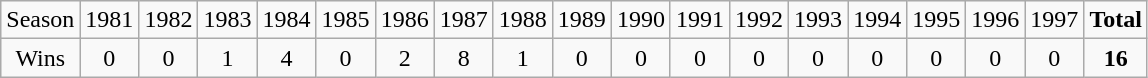<table class="wikitable sortable">
<tr>
<td>Season</td>
<td>1981</td>
<td>1982</td>
<td>1983</td>
<td>1984</td>
<td>1985</td>
<td>1986</td>
<td>1987</td>
<td>1988</td>
<td>1989</td>
<td>1990</td>
<td>1991</td>
<td>1992</td>
<td>1993</td>
<td>1994</td>
<td>1995</td>
<td>1996</td>
<td>1997</td>
<td><strong>Total</strong></td>
</tr>
<tr align=center>
<td>Wins</td>
<td>0</td>
<td>0</td>
<td>1</td>
<td>4</td>
<td>0</td>
<td>2</td>
<td>8</td>
<td>1</td>
<td>0</td>
<td>0</td>
<td>0</td>
<td>0</td>
<td>0</td>
<td>0</td>
<td>0</td>
<td>0</td>
<td>0</td>
<td><strong>16</strong></td>
</tr>
</table>
